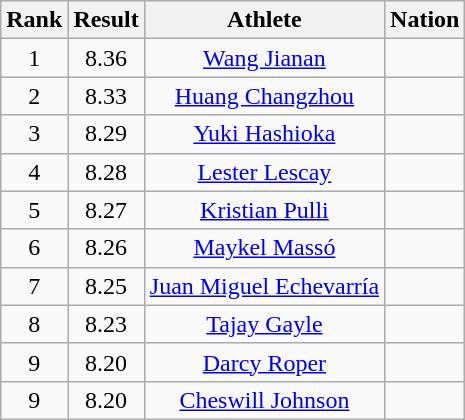<table class="wikitable" style="text-align:center">
<tr>
<th>Rank</th>
<th>Result</th>
<th>Athlete</th>
<th>Nation</th>
</tr>
<tr>
<td>1</td>
<td>8.36</td>
<td><a href='#'>Wang Jianan</a></td>
<td align=left></td>
</tr>
<tr>
<td>2</td>
<td>8.33</td>
<td><a href='#'>Huang Changzhou</a></td>
<td align=left></td>
</tr>
<tr>
<td>3</td>
<td>8.29</td>
<td><a href='#'>Yuki Hashioka</a></td>
<td align=left></td>
</tr>
<tr>
<td>4</td>
<td>8.28</td>
<td><a href='#'>Lester Lescay</a></td>
<td align=left></td>
</tr>
<tr>
<td>5</td>
<td>8.27</td>
<td><a href='#'>Kristian Pulli</a></td>
<td align=left></td>
</tr>
<tr>
<td>6</td>
<td>8.26</td>
<td><a href='#'>Maykel Massó</a></td>
<td align=left></td>
</tr>
<tr>
<td>7</td>
<td>8.25</td>
<td><a href='#'>Juan Miguel Echevarría</a></td>
<td align=left></td>
</tr>
<tr>
<td>8</td>
<td>8.23</td>
<td><a href='#'>Tajay Gayle</a></td>
<td align=left></td>
</tr>
<tr>
<td>9</td>
<td>8.20</td>
<td><a href='#'>Darcy Roper</a></td>
<td align=left></td>
</tr>
<tr>
<td>9</td>
<td>8.20</td>
<td><a href='#'>Cheswill Johnson</a></td>
<td align=left></td>
</tr>
</table>
